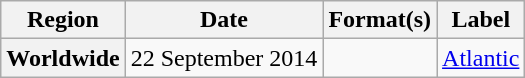<table class="wikitable plainrowheaders">
<tr>
<th scope="col">Region</th>
<th scope="col">Date</th>
<th scope="col">Format(s)</th>
<th scope="col">Label</th>
</tr>
<tr>
<th scope="row">Worldwide</th>
<td>22 September 2014</td>
<td></td>
<td><a href='#'>Atlantic</a></td>
</tr>
</table>
